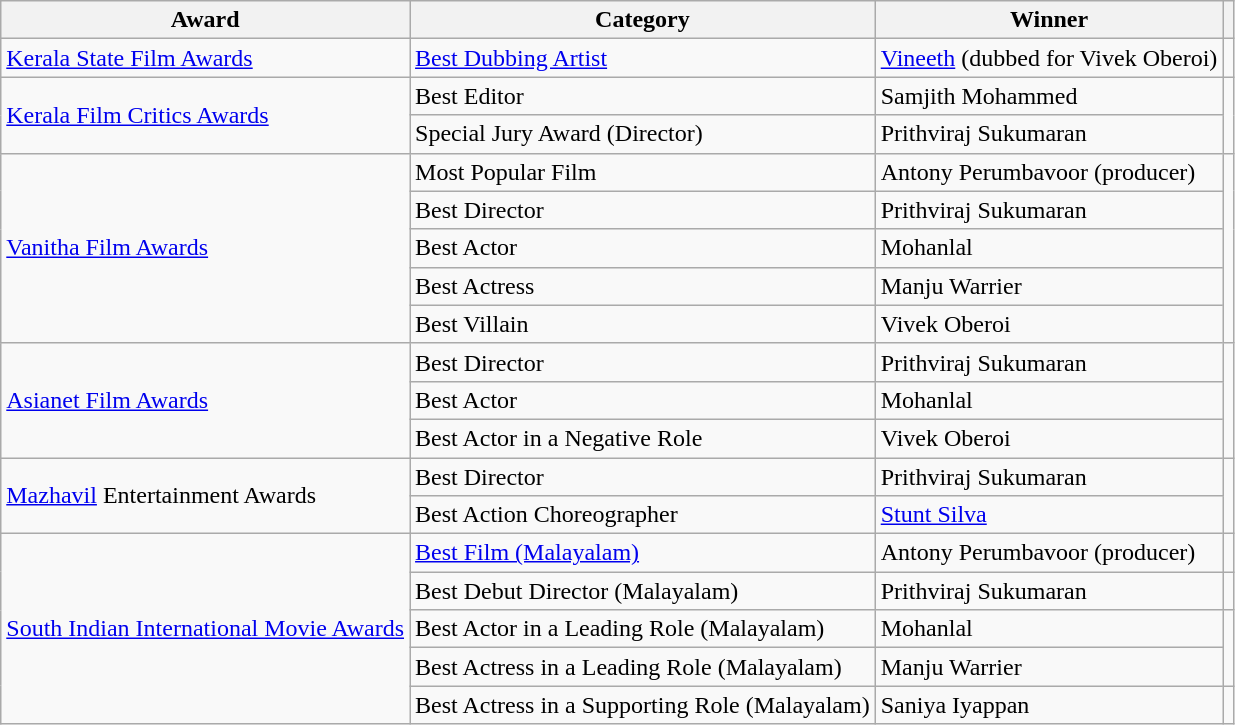<table class="wikitable plainrowheaders sortable">
<tr>
<th scope="col">Award</th>
<th scope="col">Category</th>
<th scope="col">Winner</th>
<th scope="col" class="unsortable"></th>
</tr>
<tr>
<td rowspan="1"><a href='#'>Kerala State Film Awards</a></td>
<td><a href='#'>Best Dubbing Artist</a></td>
<td><a href='#'>Vineeth</a> (dubbed for Vivek Oberoi)</td>
<td></td>
</tr>
<tr>
<td rowspan="2"><a href='#'>Kerala Film Critics Awards</a></td>
<td>Best Editor</td>
<td>Samjith Mohammed</td>
<td rowspan="2"></td>
</tr>
<tr>
<td>Special Jury Award (Director)</td>
<td>Prithviraj Sukumaran</td>
</tr>
<tr>
<td rowspan="5"><a href='#'>Vanitha Film Awards</a></td>
<td>Most Popular Film</td>
<td>Antony Perumbavoor (producer)</td>
<td rowspan="5"></td>
</tr>
<tr>
<td>Best Director</td>
<td>Prithviraj Sukumaran</td>
</tr>
<tr>
<td>Best Actor</td>
<td>Mohanlal</td>
</tr>
<tr>
<td>Best Actress</td>
<td>Manju Warrier</td>
</tr>
<tr>
<td>Best Villain</td>
<td>Vivek Oberoi</td>
</tr>
<tr>
<td rowspan="3"><a href='#'>Asianet Film Awards</a></td>
<td>Best Director</td>
<td>Prithviraj Sukumaran</td>
<td rowspan="3"></td>
</tr>
<tr>
<td>Best Actor</td>
<td>Mohanlal</td>
</tr>
<tr>
<td>Best Actor in a Negative Role</td>
<td>Vivek Oberoi</td>
</tr>
<tr>
<td rowspan="2"><a href='#'>Mazhavil</a> Entertainment Awards</td>
<td>Best Director</td>
<td>Prithviraj Sukumaran</td>
<td rowspan="2"></td>
</tr>
<tr>
<td>Best Action Choreographer</td>
<td><a href='#'>Stunt Silva</a></td>
</tr>
<tr>
<td rowspan="5"><a href='#'>South Indian International Movie Awards</a></td>
<td><a href='#'>Best Film (Malayalam)</a></td>
<td>Antony Perumbavoor (producer)</td>
<td></td>
</tr>
<tr>
<td>Best Debut Director (Malayalam)</td>
<td>Prithviraj Sukumaran</td>
<td></td>
</tr>
<tr>
<td>Best Actor in a Leading Role (Malayalam)</td>
<td>Mohanlal</td>
<td rowspan="2"></td>
</tr>
<tr>
<td>Best Actress in a Leading Role (Malayalam)</td>
<td>Manju Warrier</td>
</tr>
<tr>
<td>Best Actress in a Supporting Role (Malayalam)</td>
<td>Saniya Iyappan</td>
<td></td>
</tr>
</table>
